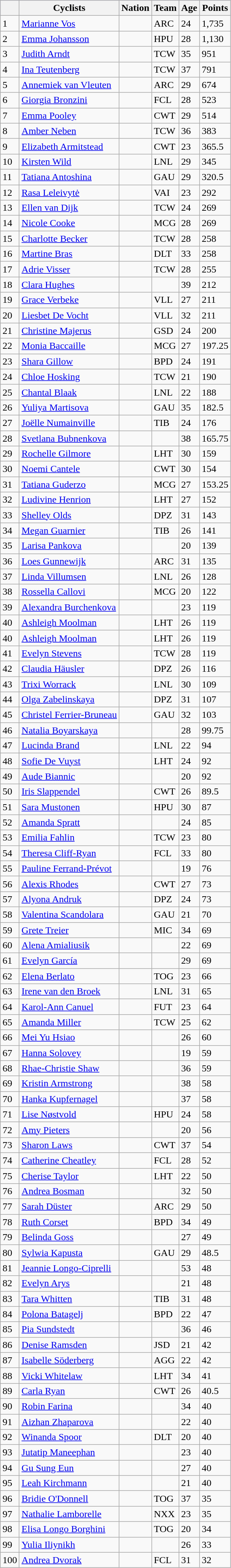<table class="wikitable sortable">
<tr style=background:#ccccff;>
<th></th>
<th>Cyclists</th>
<th>Nation</th>
<th>Team</th>
<th>Age</th>
<th>Points</th>
</tr>
<tr>
<td>1</td>
<td><a href='#'>Marianne Vos</a></td>
<td></td>
<td>ARC</td>
<td>24</td>
<td>1,735</td>
</tr>
<tr>
<td>2</td>
<td><a href='#'>Emma Johansson</a></td>
<td></td>
<td>HPU</td>
<td>28</td>
<td>1,130</td>
</tr>
<tr>
<td>3</td>
<td><a href='#'>Judith Arndt</a></td>
<td></td>
<td>TCW</td>
<td>35</td>
<td>951</td>
</tr>
<tr>
<td>4</td>
<td><a href='#'>Ina Teutenberg</a></td>
<td></td>
<td>TCW</td>
<td>37</td>
<td>791</td>
</tr>
<tr>
<td>5</td>
<td><a href='#'>Annemiek van Vleuten</a></td>
<td></td>
<td>ARC</td>
<td>29</td>
<td>674</td>
</tr>
<tr>
<td>6</td>
<td><a href='#'>Giorgia Bronzini</a></td>
<td></td>
<td>FCL</td>
<td>28</td>
<td>523</td>
</tr>
<tr>
<td>7</td>
<td><a href='#'>Emma Pooley</a></td>
<td></td>
<td>CWT</td>
<td>29</td>
<td>514</td>
</tr>
<tr>
<td>8</td>
<td><a href='#'>Amber Neben</a></td>
<td></td>
<td>TCW</td>
<td>36</td>
<td>383</td>
</tr>
<tr>
<td>9</td>
<td><a href='#'>Elizabeth Armitstead</a></td>
<td></td>
<td>CWT</td>
<td>23</td>
<td>365.5</td>
</tr>
<tr>
<td>10</td>
<td><a href='#'>Kirsten Wild</a></td>
<td></td>
<td>LNL</td>
<td>29</td>
<td>345</td>
</tr>
<tr>
<td>11</td>
<td><a href='#'>Tatiana Antoshina</a></td>
<td></td>
<td>GAU</td>
<td>29</td>
<td>320.5</td>
</tr>
<tr>
<td>12</td>
<td><a href='#'>Rasa Leleivytė</a></td>
<td></td>
<td>VAI</td>
<td>23</td>
<td>292</td>
</tr>
<tr>
<td>13</td>
<td><a href='#'>Ellen van Dijk</a></td>
<td></td>
<td>TCW</td>
<td>24</td>
<td>269</td>
</tr>
<tr>
<td>14</td>
<td><a href='#'>Nicole Cooke</a></td>
<td></td>
<td>MCG</td>
<td>28</td>
<td>269</td>
</tr>
<tr>
<td>15</td>
<td><a href='#'>Charlotte Becker</a></td>
<td></td>
<td>TCW</td>
<td>28</td>
<td>258</td>
</tr>
<tr>
<td>16</td>
<td><a href='#'>Martine Bras</a></td>
<td></td>
<td>DLT</td>
<td>33</td>
<td>258</td>
</tr>
<tr>
<td>17</td>
<td><a href='#'>Adrie Visser</a></td>
<td></td>
<td>TCW</td>
<td>28</td>
<td>255</td>
</tr>
<tr>
<td>18</td>
<td><a href='#'>Clara Hughes</a></td>
<td></td>
<td></td>
<td>39</td>
<td>212</td>
</tr>
<tr>
<td>19</td>
<td><a href='#'>Grace Verbeke</a></td>
<td></td>
<td>VLL</td>
<td>27</td>
<td>211</td>
</tr>
<tr>
<td>20</td>
<td><a href='#'>Liesbet De Vocht</a></td>
<td></td>
<td>VLL</td>
<td>32</td>
<td>211</td>
</tr>
<tr>
<td>21</td>
<td><a href='#'>Christine Majerus</a></td>
<td></td>
<td>GSD</td>
<td>24</td>
<td>200</td>
</tr>
<tr>
<td>22</td>
<td><a href='#'>Monia Baccaille</a></td>
<td></td>
<td>MCG</td>
<td>27</td>
<td>197.25</td>
</tr>
<tr>
<td>23</td>
<td><a href='#'>Shara Gillow</a></td>
<td></td>
<td>BPD</td>
<td>24</td>
<td>191</td>
</tr>
<tr>
<td>24</td>
<td><a href='#'>Chloe Hosking</a></td>
<td></td>
<td>TCW</td>
<td>21</td>
<td>190</td>
</tr>
<tr>
<td>25</td>
<td><a href='#'>Chantal Blaak</a></td>
<td></td>
<td>LNL</td>
<td>22</td>
<td>188</td>
</tr>
<tr>
<td>26</td>
<td><a href='#'>Yuliya Martisova</a></td>
<td></td>
<td>GAU</td>
<td>35</td>
<td>182.5</td>
</tr>
<tr>
<td>27</td>
<td><a href='#'>Joëlle Numainville</a></td>
<td></td>
<td>TIB</td>
<td>24</td>
<td>176</td>
</tr>
<tr>
<td>28</td>
<td><a href='#'>Svetlana Bubnenkova</a></td>
<td></td>
<td></td>
<td>38</td>
<td>165.75</td>
</tr>
<tr>
<td>29</td>
<td><a href='#'>Rochelle Gilmore</a></td>
<td></td>
<td>LHT</td>
<td>30</td>
<td>159</td>
</tr>
<tr>
<td>30</td>
<td><a href='#'>Noemi Cantele</a></td>
<td></td>
<td>CWT</td>
<td>30</td>
<td>154</td>
</tr>
<tr>
<td>31</td>
<td><a href='#'>Tatiana Guderzo</a></td>
<td></td>
<td>MCG</td>
<td>27</td>
<td>153.25</td>
</tr>
<tr>
<td>32</td>
<td><a href='#'>Ludivine Henrion</a></td>
<td></td>
<td>LHT</td>
<td>27</td>
<td>152</td>
</tr>
<tr>
<td>33</td>
<td><a href='#'>Shelley Olds</a></td>
<td></td>
<td>DPZ</td>
<td>31</td>
<td>143</td>
</tr>
<tr>
<td>34</td>
<td><a href='#'>Megan Guarnier</a></td>
<td></td>
<td>TIB</td>
<td>26</td>
<td>141</td>
</tr>
<tr>
<td>35</td>
<td><a href='#'>Larisa Pankova</a></td>
<td></td>
<td></td>
<td>20</td>
<td>139</td>
</tr>
<tr>
<td>36</td>
<td><a href='#'>Loes Gunnewijk</a></td>
<td></td>
<td>ARC</td>
<td>31</td>
<td>135</td>
</tr>
<tr>
<td>37</td>
<td><a href='#'>Linda Villumsen</a></td>
<td></td>
<td>LNL</td>
<td>26</td>
<td>128</td>
</tr>
<tr>
<td>38</td>
<td><a href='#'>Rossella Callovi</a></td>
<td></td>
<td>MCG</td>
<td>20</td>
<td>122</td>
</tr>
<tr>
<td>39</td>
<td><a href='#'>Alexandra Burchenkova</a></td>
<td></td>
<td></td>
<td>23</td>
<td>119</td>
</tr>
<tr>
<td>40</td>
<td><a href='#'>Ashleigh Moolman</a></td>
<td></td>
<td>LHT</td>
<td>26</td>
<td>119</td>
</tr>
<tr>
<td>40</td>
<td><a href='#'>Ashleigh Moolman</a></td>
<td></td>
<td>LHT</td>
<td>26</td>
<td>119</td>
</tr>
<tr>
<td>41</td>
<td><a href='#'>Evelyn Stevens</a></td>
<td></td>
<td>TCW</td>
<td>28</td>
<td>119</td>
</tr>
<tr>
<td>42</td>
<td><a href='#'>Claudia Häusler</a></td>
<td></td>
<td>DPZ</td>
<td>26</td>
<td>116</td>
</tr>
<tr>
<td>43</td>
<td><a href='#'>Trixi Worrack</a></td>
<td></td>
<td>LNL</td>
<td>30</td>
<td>109</td>
</tr>
<tr>
<td>44</td>
<td><a href='#'>Olga Zabelinskaya</a></td>
<td></td>
<td>DPZ</td>
<td>31</td>
<td>107</td>
</tr>
<tr>
<td>45</td>
<td><a href='#'>Christel Ferrier-Bruneau</a></td>
<td></td>
<td>GAU</td>
<td>32</td>
<td>103</td>
</tr>
<tr>
<td>46</td>
<td><a href='#'>Natalia Boyarskaya</a></td>
<td></td>
<td></td>
<td>28</td>
<td>99.75</td>
</tr>
<tr>
<td>47</td>
<td><a href='#'>Lucinda Brand</a></td>
<td></td>
<td>LNL</td>
<td>22</td>
<td>94</td>
</tr>
<tr>
<td>48</td>
<td><a href='#'>Sofie De Vuyst</a></td>
<td></td>
<td>LHT</td>
<td>24</td>
<td>92</td>
</tr>
<tr>
<td>49</td>
<td><a href='#'>Aude Biannic</a></td>
<td></td>
<td></td>
<td>20</td>
<td>92</td>
</tr>
<tr>
<td>50</td>
<td><a href='#'>Iris Slappendel</a></td>
<td></td>
<td>CWT</td>
<td>26</td>
<td>89.5</td>
</tr>
<tr>
<td>51</td>
<td><a href='#'>Sara Mustonen</a></td>
<td></td>
<td>HPU</td>
<td>30</td>
<td>87</td>
</tr>
<tr>
<td>52</td>
<td><a href='#'>Amanda Spratt</a></td>
<td></td>
<td></td>
<td>24</td>
<td>85</td>
</tr>
<tr>
<td>53</td>
<td><a href='#'>Emilia Fahlin</a></td>
<td></td>
<td>TCW</td>
<td>23</td>
<td>80</td>
</tr>
<tr>
<td>54</td>
<td><a href='#'>Theresa Cliff-Ryan</a></td>
<td></td>
<td>FCL</td>
<td>33</td>
<td>80</td>
</tr>
<tr>
<td>55</td>
<td><a href='#'>Pauline Ferrand-Prévot</a></td>
<td></td>
<td></td>
<td>19</td>
<td>76</td>
</tr>
<tr>
<td>56</td>
<td><a href='#'>Alexis Rhodes</a></td>
<td></td>
<td>CWT</td>
<td>27</td>
<td>73</td>
</tr>
<tr>
<td>57</td>
<td><a href='#'>Alyona Andruk</a></td>
<td></td>
<td>DPZ</td>
<td>24</td>
<td>73</td>
</tr>
<tr>
<td>58</td>
<td><a href='#'>Valentina Scandolara</a></td>
<td></td>
<td>GAU</td>
<td>21</td>
<td>70</td>
</tr>
<tr>
<td>59</td>
<td><a href='#'>Grete Treier</a></td>
<td></td>
<td>MIC</td>
<td>34</td>
<td>69</td>
</tr>
<tr>
<td>60</td>
<td><a href='#'>Alena Amialiusik</a></td>
<td></td>
<td></td>
<td>22</td>
<td>69</td>
</tr>
<tr>
<td>61</td>
<td><a href='#'>Evelyn García</a></td>
<td></td>
<td></td>
<td>29</td>
<td>69</td>
</tr>
<tr>
<td>62</td>
<td><a href='#'>Elena Berlato</a></td>
<td></td>
<td>TOG</td>
<td>23</td>
<td>66</td>
</tr>
<tr>
<td>63</td>
<td><a href='#'>Irene van den Broek</a></td>
<td></td>
<td>LNL</td>
<td>31</td>
<td>65</td>
</tr>
<tr>
<td>64</td>
<td><a href='#'>Karol-Ann Canuel</a></td>
<td></td>
<td>FUT</td>
<td>23</td>
<td>64</td>
</tr>
<tr>
<td>65</td>
<td><a href='#'>Amanda Miller</a></td>
<td></td>
<td>TCW</td>
<td>25</td>
<td>62</td>
</tr>
<tr>
<td>66</td>
<td><a href='#'>Mei Yu Hsiao</a></td>
<td></td>
<td></td>
<td>26</td>
<td>60</td>
</tr>
<tr>
<td>67</td>
<td><a href='#'>Hanna Solovey</a></td>
<td></td>
<td></td>
<td>19</td>
<td>59</td>
</tr>
<tr>
<td>68</td>
<td><a href='#'>Rhae-Christie Shaw</a></td>
<td></td>
<td></td>
<td>36</td>
<td>59</td>
</tr>
<tr>
<td>69</td>
<td><a href='#'>Kristin Armstrong</a></td>
<td></td>
<td></td>
<td>38</td>
<td>58</td>
</tr>
<tr>
<td>70</td>
<td><a href='#'>Hanka Kupfernagel</a></td>
<td></td>
<td></td>
<td>37</td>
<td>58</td>
</tr>
<tr>
<td>71</td>
<td><a href='#'>Lise Nøstvold</a></td>
<td></td>
<td>HPU</td>
<td>24</td>
<td>58</td>
</tr>
<tr>
<td>72</td>
<td><a href='#'>Amy Pieters</a></td>
<td></td>
<td></td>
<td>20</td>
<td>56</td>
</tr>
<tr>
<td>73</td>
<td><a href='#'>Sharon Laws</a></td>
<td></td>
<td>CWT</td>
<td>37</td>
<td>54</td>
</tr>
<tr>
<td>74</td>
<td><a href='#'>Catherine Cheatley</a></td>
<td></td>
<td>FCL</td>
<td>28</td>
<td>52</td>
</tr>
<tr>
<td>75</td>
<td><a href='#'>Cherise Taylor</a></td>
<td></td>
<td>LHT</td>
<td>22</td>
<td>50</td>
</tr>
<tr>
<td>76</td>
<td><a href='#'>Andrea Bosman</a></td>
<td></td>
<td></td>
<td>32</td>
<td>50</td>
</tr>
<tr>
<td>77</td>
<td><a href='#'>Sarah Düster</a></td>
<td></td>
<td>ARC</td>
<td>29</td>
<td>50</td>
</tr>
<tr>
<td>78</td>
<td><a href='#'>Ruth Corset</a></td>
<td></td>
<td>BPD</td>
<td>34</td>
<td>49</td>
</tr>
<tr>
<td>79</td>
<td><a href='#'>Belinda Goss</a></td>
<td></td>
<td></td>
<td>27</td>
<td>49</td>
</tr>
<tr>
<td>80</td>
<td><a href='#'>Sylwia Kapusta</a></td>
<td></td>
<td>GAU</td>
<td>29</td>
<td>48.5</td>
</tr>
<tr>
<td>81</td>
<td><a href='#'>Jeannie Longo-Ciprelli</a></td>
<td></td>
<td></td>
<td>53</td>
<td>48</td>
</tr>
<tr>
<td>82</td>
<td><a href='#'>Evelyn Arys</a></td>
<td></td>
<td></td>
<td>21</td>
<td>48</td>
</tr>
<tr>
<td>83</td>
<td><a href='#'>Tara Whitten</a></td>
<td></td>
<td>TIB</td>
<td>31</td>
<td>48</td>
</tr>
<tr>
<td>84</td>
<td><a href='#'>Polona Batagelj</a></td>
<td></td>
<td>BPD</td>
<td>22</td>
<td>47</td>
</tr>
<tr>
<td>85</td>
<td><a href='#'>Pia Sundstedt</a></td>
<td></td>
<td></td>
<td>36</td>
<td>46</td>
</tr>
<tr>
<td>86</td>
<td><a href='#'>Denise Ramsden</a></td>
<td></td>
<td>JSD</td>
<td>21</td>
<td>42</td>
</tr>
<tr>
<td>87</td>
<td><a href='#'>Isabelle Söderberg</a></td>
<td></td>
<td>AGG</td>
<td>22</td>
<td>42</td>
</tr>
<tr>
<td>88</td>
<td><a href='#'>Vicki Whitelaw</a></td>
<td></td>
<td>LHT</td>
<td>34</td>
<td>41</td>
</tr>
<tr>
<td>89</td>
<td><a href='#'>Carla Ryan</a></td>
<td></td>
<td>CWT</td>
<td>26</td>
<td>40.5</td>
</tr>
<tr>
<td>90</td>
<td><a href='#'>Robin Farina</a></td>
<td></td>
<td></td>
<td>34</td>
<td>40</td>
</tr>
<tr>
<td>91</td>
<td><a href='#'>Aizhan Zhaparova</a></td>
<td></td>
<td></td>
<td>22</td>
<td>40</td>
</tr>
<tr>
<td>92</td>
<td><a href='#'>Winanda Spoor</a></td>
<td></td>
<td>DLT</td>
<td>20</td>
<td>40</td>
</tr>
<tr>
<td>93</td>
<td><a href='#'>Jutatip Maneephan</a></td>
<td></td>
<td></td>
<td>23</td>
<td>40</td>
</tr>
<tr>
<td>94</td>
<td><a href='#'>Gu Sung Eun</a></td>
<td></td>
<td></td>
<td>27</td>
<td>40</td>
</tr>
<tr>
<td>95</td>
<td><a href='#'>Leah Kirchmann</a></td>
<td></td>
<td></td>
<td>21</td>
<td>40</td>
</tr>
<tr>
<td>96</td>
<td><a href='#'>Bridie O'Donnell</a></td>
<td></td>
<td>TOG</td>
<td>37</td>
<td>35</td>
</tr>
<tr>
<td>97</td>
<td><a href='#'>Nathalie Lamborelle</a></td>
<td></td>
<td>NXX</td>
<td>23</td>
<td>35</td>
</tr>
<tr>
<td>98</td>
<td><a href='#'>Elisa Longo Borghini</a></td>
<td></td>
<td>TOG</td>
<td>20</td>
<td>34</td>
</tr>
<tr>
<td>99</td>
<td><a href='#'>Yulia Iliynikh</a></td>
<td></td>
<td></td>
<td>26</td>
<td>33</td>
</tr>
<tr>
<td>100</td>
<td><a href='#'>Andrea Dvorak</a></td>
<td></td>
<td>FCL</td>
<td>31</td>
<td>32</td>
</tr>
</table>
